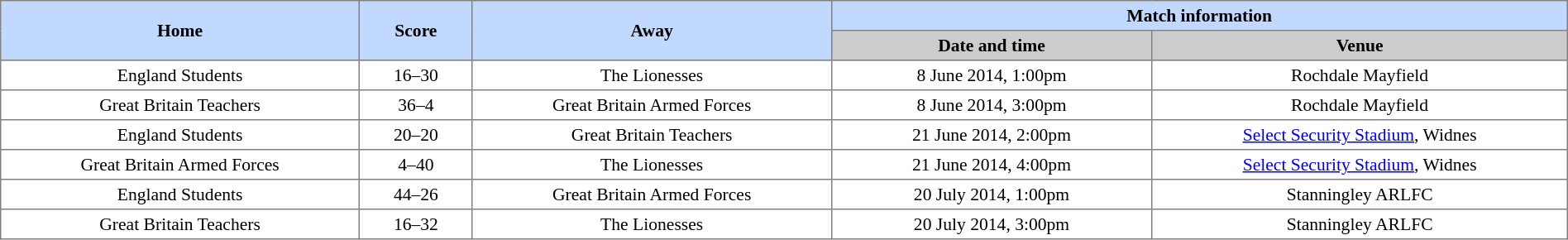<table style="border-collapse:collapse; font-size:90%; text-align:center;" width="100%" cellspacing="0" cellpadding="3" border="1">
<tr bgcolor="#C1D8FF">
<th width="19%" rowspan="2">Home</th>
<th width="6%" rowspan="2">Score</th>
<th width="19%" rowspan="2">Away</th>
<th colspan="2">Match information</th>
</tr>
<tr bgcolor="#CCCCCC">
<th width="17%">Date and time</th>
<th width="22%">Venue</th>
</tr>
<tr>
<td>England Students</td>
<td>16–30</td>
<td>The Lionesses</td>
<td>8 June 2014, 1:00pm</td>
<td>Rochdale Mayfield</td>
</tr>
<tr>
<td>Great Britain Teachers</td>
<td>36–4</td>
<td>Great Britain Armed Forces</td>
<td>8 June 2014, 3:00pm</td>
<td>Rochdale Mayfield</td>
</tr>
<tr>
<td>England Students</td>
<td>20–20</td>
<td>Great Britain Teachers</td>
<td>21 June 2014, 2:00pm</td>
<td><a href='#'>Select Security Stadium</a>, Widnes</td>
</tr>
<tr>
<td>Great Britain Armed Forces</td>
<td>4–40</td>
<td>The Lionesses</td>
<td>21 June 2014, 4:00pm</td>
<td><a href='#'>Select Security Stadium</a>, Widnes</td>
</tr>
<tr>
<td>England Students</td>
<td>44–26</td>
<td>Great Britain Armed Forces</td>
<td>20 July 2014, 1:00pm</td>
<td>Stanningley ARLFC</td>
</tr>
<tr>
<td>Great Britain Teachers</td>
<td>16–32</td>
<td>The Lionesses</td>
<td>20 July 2014, 3:00pm</td>
<td>Stanningley ARLFC</td>
</tr>
</table>
